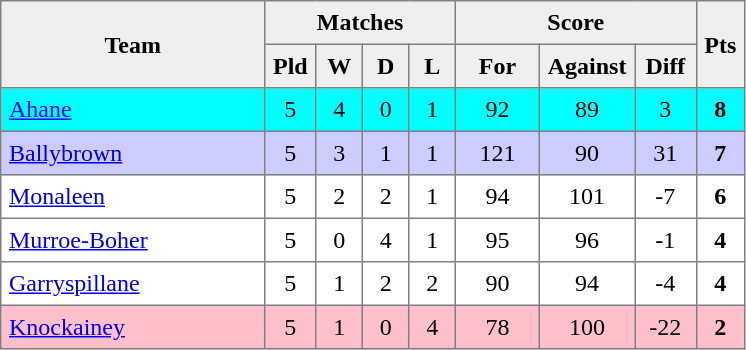<table style=border-collapse:collapse border=1 cellspacing=0 cellpadding=5>
<tr align=center bgcolor=#efefef>
<th rowspan=2 width=165>Team</th>
<th colspan=4>Matches</th>
<th colspan=3>Score</th>
<th rowspan=2width=20>Pts</th>
</tr>
<tr align=center bgcolor=#efefef>
<th width=20>Pld</th>
<th width=20>W</th>
<th width=20>D</th>
<th width=20>L</th>
<th width=45>For</th>
<th width=45>Against</th>
<th width=30>Diff</th>
</tr>
<tr align=center style="background:#00FFFF;">
<td style="text-align:left;"><a href='#'>Ahane</a></td>
<td>5</td>
<td>4</td>
<td>0</td>
<td>1</td>
<td>92</td>
<td>89</td>
<td>3</td>
<td><strong>8</strong></td>
</tr>
<tr align=center style="background:#ccccff;">
<td style="text-align:left;"><a href='#'>Ballybrown</a></td>
<td>5</td>
<td>3</td>
<td>1</td>
<td>1</td>
<td>121</td>
<td>90</td>
<td>31</td>
<td><strong>7</strong></td>
</tr>
<tr align=center>
<td style="text-align:left;"><a href='#'>Monaleen</a></td>
<td>5</td>
<td>2</td>
<td>2</td>
<td>1</td>
<td>94</td>
<td>101</td>
<td>-7</td>
<td><strong>6</strong></td>
</tr>
<tr align=center>
<td style="text-align:left;"><a href='#'>Murroe-Boher</a></td>
<td>5</td>
<td>0</td>
<td>4</td>
<td>1</td>
<td>95</td>
<td>96</td>
<td>-1</td>
<td><strong>4</strong></td>
</tr>
<tr align=center>
<td style="text-align:left;"><a href='#'>Garryspillane</a></td>
<td>5</td>
<td>1</td>
<td>2</td>
<td>2</td>
<td>90</td>
<td>94</td>
<td>-4</td>
<td><strong>4</strong></td>
</tr>
<tr align=center style="background:#FFC0CB;">
<td style="text-align:left;"><a href='#'>Knockainey</a></td>
<td>5</td>
<td>1</td>
<td>0</td>
<td>4</td>
<td>78</td>
<td>100</td>
<td>-22</td>
<td><strong>2</strong></td>
</tr>
</table>
